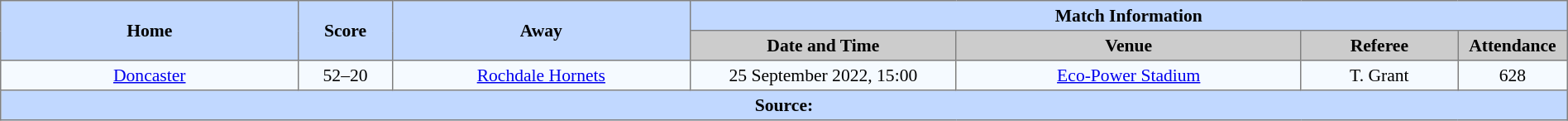<table border=1 style="border-collapse:collapse; font-size:90%; text-align:center;" cellpadding=3 cellspacing=0 width=100%>
<tr style="background:#C1D8ff;">
<th scope="col" rowspan=2 width=19%>Home</th>
<th scope="col" rowspan=2 width=6%>Score</th>
<th scope="col" rowspan=2 width=19%>Away</th>
<th colspan=4>Match Information</th>
</tr>
<tr style="background:#CCCCCC;">
<th scope="col" width=17%>Date and Time</th>
<th scope="col" width=22%>Venue</th>
<th scope="col" width=10%>Referee</th>
<th scope="col" width=7%>Attendance</th>
</tr>
<tr style="background:#F5FAFF;">
<td> <a href='#'>Doncaster</a></td>
<td>52–20</td>
<td> <a href='#'>Rochdale Hornets</a></td>
<td>25 September 2022, 15:00</td>
<td><a href='#'>Eco-Power Stadium</a></td>
<td>T. Grant</td>
<td>628</td>
</tr>
<tr style="background:#c1d8ff;">
<th colspan=7>Source:</th>
</tr>
</table>
